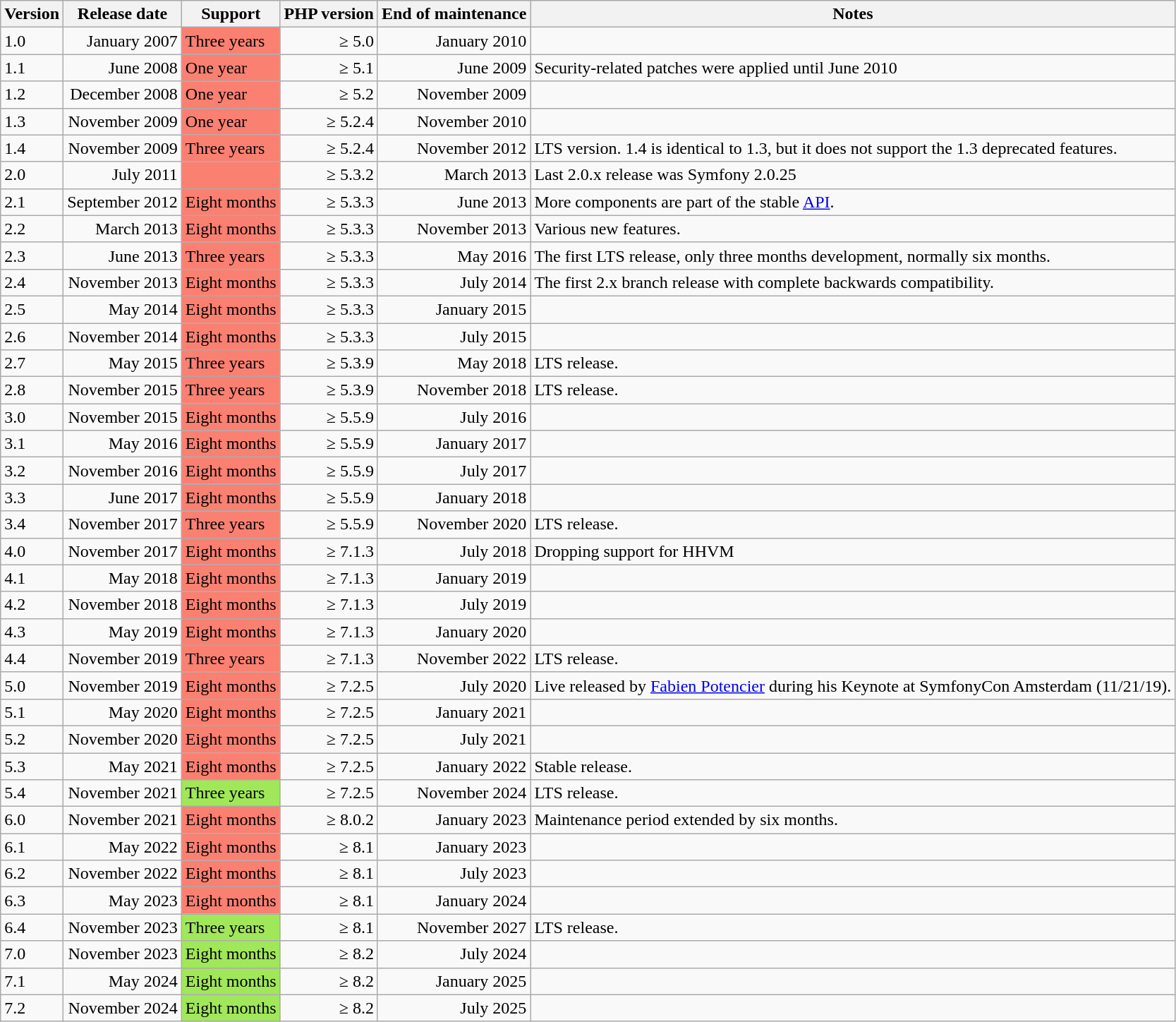<table class="wikitable">
<tr>
<th>Version</th>
<th>Release date</th>
<th>Support</th>
<th>PHP version</th>
<th>End of maintenance</th>
<th>Notes</th>
</tr>
<tr>
<td>1.0</td>
<td style="text-align:right;">January 2007</td>
<td style="background:salmon;">Three years</td>
<td style="text-align:right;">≥ 5.0</td>
<td style="text-align:right;">January 2010</td>
<td></td>
</tr>
<tr>
<td>1.1</td>
<td style="text-align:right;">June 2008</td>
<td style="background:salmon;">One year</td>
<td style="text-align:right;">≥ 5.1</td>
<td style="text-align:right;">June 2009</td>
<td>Security-related patches were applied until June 2010</td>
</tr>
<tr>
<td>1.2</td>
<td style="text-align:right;">December 2008</td>
<td style="background:salmon;">One year</td>
<td style="text-align:right;">≥ 5.2</td>
<td style="text-align:right;">November 2009</td>
<td></td>
</tr>
<tr>
<td>1.3</td>
<td style="text-align:right;">November 2009</td>
<td style="background:salmon;">One year</td>
<td style="text-align:right;">≥ 5.2.4</td>
<td style="text-align:right;">November 2010</td>
<td></td>
</tr>
<tr>
<td>1.4</td>
<td style="text-align:right;">November 2009</td>
<td style="background:salmon;">Three years</td>
<td style="text-align:right;">≥ 5.2.4</td>
<td style="text-align:right;">November 2012</td>
<td>LTS version. 1.4 is identical to 1.3, but it does not support the 1.3 deprecated features.</td>
</tr>
<tr>
<td>2.0</td>
<td style="text-align:right;">July 2011</td>
<td style="background:salmon;"></td>
<td style="text-align:right;">≥ 5.3.2</td>
<td style="text-align:right;">March 2013</td>
<td>Last 2.0.x release was Symfony 2.0.25</td>
</tr>
<tr>
<td>2.1</td>
<td style="text-align:right;">September 2012</td>
<td style="background:salmon;">Eight months</td>
<td style="text-align:right;">≥ 5.3.3</td>
<td style="text-align:right;">June 2013</td>
<td>More components are part of the stable <a href='#'>API</a>.</td>
</tr>
<tr>
<td>2.2</td>
<td style="text-align:right;">March 2013</td>
<td style="background:salmon;">Eight months</td>
<td style="text-align:right;">≥ 5.3.3</td>
<td style="text-align:right;">November 2013</td>
<td>Various new features.</td>
</tr>
<tr>
<td>2.3</td>
<td style="text-align:right;">June 2013</td>
<td style="background:salmon">Three years</td>
<td style="text-align:right;">≥ 5.3.3</td>
<td style="text-align:right;">May 2016</td>
<td>The first LTS release, only three months development, normally six months.</td>
</tr>
<tr>
<td>2.4</td>
<td style="text-align:right;">November 2013</td>
<td style="background:salmon;">Eight months</td>
<td style="text-align:right;">≥ 5.3.3</td>
<td style="text-align:right;">July 2014</td>
<td>The first 2.x branch release with complete backwards compatibility.</td>
</tr>
<tr>
<td>2.5</td>
<td style="text-align:right;">May 2014</td>
<td style="background:salmon;">Eight months</td>
<td style="text-align:right;">≥ 5.3.3</td>
<td style="text-align:right;">January 2015</td>
<td></td>
</tr>
<tr>
<td>2.6</td>
<td style="text-align:right;">November 2014</td>
<td style="background:salmon;">Eight months</td>
<td style="text-align:right;">≥ 5.3.3</td>
<td style="text-align:right;">July 2015</td>
<td></td>
</tr>
<tr>
<td>2.7</td>
<td style="text-align:right;">May 2015</td>
<td style="background:salmon;">Three years</td>
<td style="text-align:right;">≥ 5.3.9</td>
<td style="text-align:right;">May 2018</td>
<td>LTS release.</td>
</tr>
<tr>
<td>2.8</td>
<td style="text-align:right;">November 2015</td>
<td style="background:salmon;">Three years</td>
<td style="text-align:right;">≥ 5.3.9</td>
<td style="text-align:right;">November 2018</td>
<td>LTS release.</td>
</tr>
<tr>
<td>3.0</td>
<td style="text-align:right;">November 2015</td>
<td style="background:salmon;">Eight months</td>
<td style="text-align:right;">≥ 5.5.9</td>
<td style="text-align:right;">July 2016</td>
<td></td>
</tr>
<tr>
<td>3.1</td>
<td style="text-align:right;">May 2016</td>
<td style="background:salmon;">Eight months</td>
<td style="text-align:right;">≥ 5.5.9</td>
<td style="text-align:right;">January 2017</td>
<td></td>
</tr>
<tr>
<td>3.2</td>
<td style="text-align:right;">November 2016</td>
<td style="background:salmon;">Eight months</td>
<td style="text-align:right;">≥ 5.5.9</td>
<td style="text-align:right;">July 2017</td>
<td></td>
</tr>
<tr>
<td>3.3</td>
<td style="text-align:right;">June 2017</td>
<td style="background:salmon;">Eight months</td>
<td style="text-align:right;">≥ 5.5.9</td>
<td style="text-align:right;">January 2018</td>
<td></td>
</tr>
<tr>
<td>3.4</td>
<td style="text-align:right;">November 2017</td>
<td style="background:salmon;">Three years</td>
<td style="text-align:right;">≥ 5.5.9</td>
<td style="text-align:right;">November 2020</td>
<td>LTS release.</td>
</tr>
<tr>
<td>4.0</td>
<td style="text-align:right;">November 2017</td>
<td style="background:salmon;">Eight months</td>
<td style="text-align:right;">≥ 7.1.3</td>
<td style="text-align:right;">July 2018</td>
<td>Dropping support for HHVM</td>
</tr>
<tr>
<td>4.1</td>
<td style="text-align:right;">May 2018</td>
<td style="background:salmon;">Eight months</td>
<td style="text-align:right;">≥ 7.1.3</td>
<td style="text-align:right;">January 2019</td>
<td></td>
</tr>
<tr>
<td>4.2</td>
<td style="text-align:right;">November 2018</td>
<td style="background:salmon;">Eight months</td>
<td style="text-align:right;">≥ 7.1.3</td>
<td style="text-align:right;">July 2019</td>
<td></td>
</tr>
<tr>
<td>4.3</td>
<td style="text-align:right;">May 2019</td>
<td style="background:salmon;">Eight months</td>
<td style="text-align:right;">≥ 7.1.3</td>
<td style="text-align:right;">January 2020</td>
<td></td>
</tr>
<tr>
<td>4.4</td>
<td style="text-align:right;">November 2019</td>
<td style="background:salmon;">Three years</td>
<td style="text-align:right;">≥ 7.1.3</td>
<td style="text-align:right;">November 2022</td>
<td>LTS release.</td>
</tr>
<tr>
<td>5.0</td>
<td style="text-align:right;">November 2019</td>
<td style="background:salmon;">Eight months</td>
<td style="text-align:right;">≥ 7.2.5</td>
<td style="text-align:right;">July 2020</td>
<td>Live released by <a href='#'>Fabien Potencier</a> during his Keynote at SymfonyCon Amsterdam (11/21/19).</td>
</tr>
<tr>
<td>5.1</td>
<td style="text-align:right;">May 2020</td>
<td style="background:salmon;">Eight months</td>
<td style="text-align:right;">≥ 7.2.5</td>
<td style="text-align:right;">January 2021</td>
<td></td>
</tr>
<tr>
<td>5.2</td>
<td style="text-align:right;">November 2020</td>
<td style="background:salmon">Eight months</td>
<td style="text-align:right;">≥ 7.2.5</td>
<td style="text-align:right;">July 2021</td>
<td></td>
</tr>
<tr>
<td>5.3</td>
<td style="text-align:right;">May 2021</td>
<td style="background:salmon;">Eight months</td>
<td style="text-align:right;">≥ 7.2.5</td>
<td style="text-align:right;">January 2022</td>
<td>Stable release.</td>
</tr>
<tr>
<td>5.4</td>
<td style="text-align:right;">November 2021</td>
<td style="background:#a0e75a;">Three years</td>
<td style="text-align:right;">≥ 7.2.5</td>
<td style="text-align:right;">November 2024</td>
<td>LTS release.</td>
</tr>
<tr>
<td>6.0</td>
<td style="text-align:right;">November 2021</td>
<td style="background:salmon">Eight months</td>
<td style="text-align:right;">≥ 8.0.2</td>
<td style="text-align:right;">January 2023</td>
<td> Maintenance period extended by six months.</td>
</tr>
<tr>
<td>6.1</td>
<td style="text-align:right;">May 2022</td>
<td style="background:salmon">Eight months</td>
<td style="text-align:right;">≥ 8.1</td>
<td style="text-align:right;">January 2023</td>
<td></td>
</tr>
<tr>
<td>6.2</td>
<td style="text-align:right;">November 2022</td>
<td style="background:salmon">Eight months</td>
<td style="text-align:right;">≥ 8.1</td>
<td style="text-align:right;">July 2023</td>
<td></td>
</tr>
<tr>
<td>6.3</td>
<td style="text-align:right;">May 2023</td>
<td style="background:salmon;">Eight months</td>
<td style="text-align:right;">≥ 8.1</td>
<td style="text-align:right;">January 2024</td>
<td></td>
</tr>
<tr>
<td>6.4</td>
<td style="text-align:right;">November 2023</td>
<td style="background:#a0e75a;">Three years</td>
<td style="text-align:right;">≥ 8.1</td>
<td style="text-align:right;">November 2027</td>
<td>LTS release.</td>
</tr>
<tr>
<td>7.0</td>
<td style="text-align:right;">November 2023</td>
<td style="background:#a0e75a;">Eight months</td>
<td style="text-align:right;">≥ 8.2</td>
<td style="text-align:right;">July 2024</td>
<td></td>
</tr>
<tr>
<td>7.1</td>
<td style="text-align:right;">May 2024</td>
<td style="background:#a0e75a;">Eight months</td>
<td style="text-align:right;">≥ 8.2</td>
<td style="text-align:right;">January 2025</td>
<td></td>
</tr>
<tr>
<td>7.2</td>
<td style="text-align:right;">November 2024</td>
<td style="background:#a0e75a;">Eight months</td>
<td style="text-align:right;">≥ 8.2</td>
<td style="text-align:right;">July 2025</td>
<td></td>
</tr>
</table>
